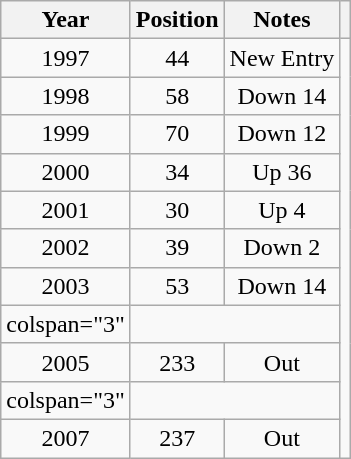<table class="wikitable plainrowheaders" style="text-align:center;">
<tr>
<th>Year</th>
<th>Position</th>
<th>Notes</th>
<th></th>
</tr>
<tr>
<td>1997</td>
<td>44</td>
<td>New Entry</td>
<td rowspan="11"></td>
</tr>
<tr>
<td>1998</td>
<td>58</td>
<td>Down 14</td>
</tr>
<tr>
<td>1999</td>
<td>70</td>
<td>Down 12</td>
</tr>
<tr>
<td>2000</td>
<td>34</td>
<td>Up 36</td>
</tr>
<tr>
<td>2001</td>
<td>30</td>
<td>Up 4</td>
</tr>
<tr>
<td>2002</td>
<td>39</td>
<td>Down 2</td>
</tr>
<tr>
<td>2003</td>
<td>53</td>
<td>Down 14</td>
</tr>
<tr>
<td>colspan="3" </td>
</tr>
<tr>
<td>2005</td>
<td>233</td>
<td>Out</td>
</tr>
<tr>
<td>colspan="3" </td>
</tr>
<tr>
<td>2007</td>
<td>237</td>
<td>Out</td>
</tr>
</table>
